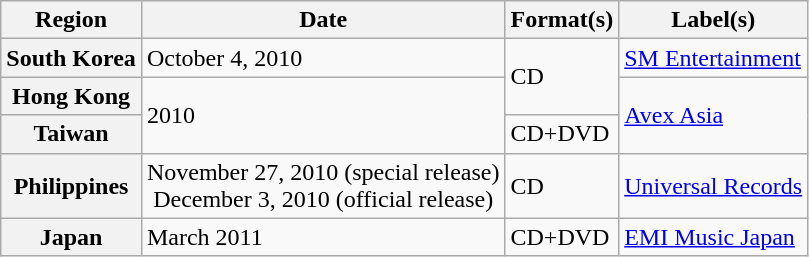<table class="wikitable sortable plainrowheaders">
<tr>
<th scope="col">Region</th>
<th scope="col">Date</th>
<th scope="col">Format(s)</th>
<th scope="col">Label(s)</th>
</tr>
<tr>
<th scope="row">South Korea</th>
<td>October 4, 2010</td>
<td rowspan="2">CD</td>
<td><a href='#'>SM Entertainment</a></td>
</tr>
<tr>
<th scope="row">Hong Kong</th>
<td rowspan="2">2010</td>
<td rowspan="2"><a href='#'>Avex Asia</a></td>
</tr>
<tr>
<th scope="row">Taiwan</th>
<td>CD+DVD</td>
</tr>
<tr>
<th scope="row">Philippines</th>
<td style="text-align:center;">November 27, 2010 (special release) <br> December 3, 2010 (official release)</td>
<td>CD</td>
<td><a href='#'>Universal Records</a></td>
</tr>
<tr>
<th scope="row">Japan</th>
<td>March 2011</td>
<td>CD+DVD</td>
<td><a href='#'>EMI Music Japan</a></td>
</tr>
</table>
